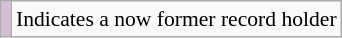<table class="wikitable" style="font-size:90%;">
<tr>
<td style="background-color:#D8BFD8"></td>
<td>Indicates a now former record holder</td>
</tr>
</table>
